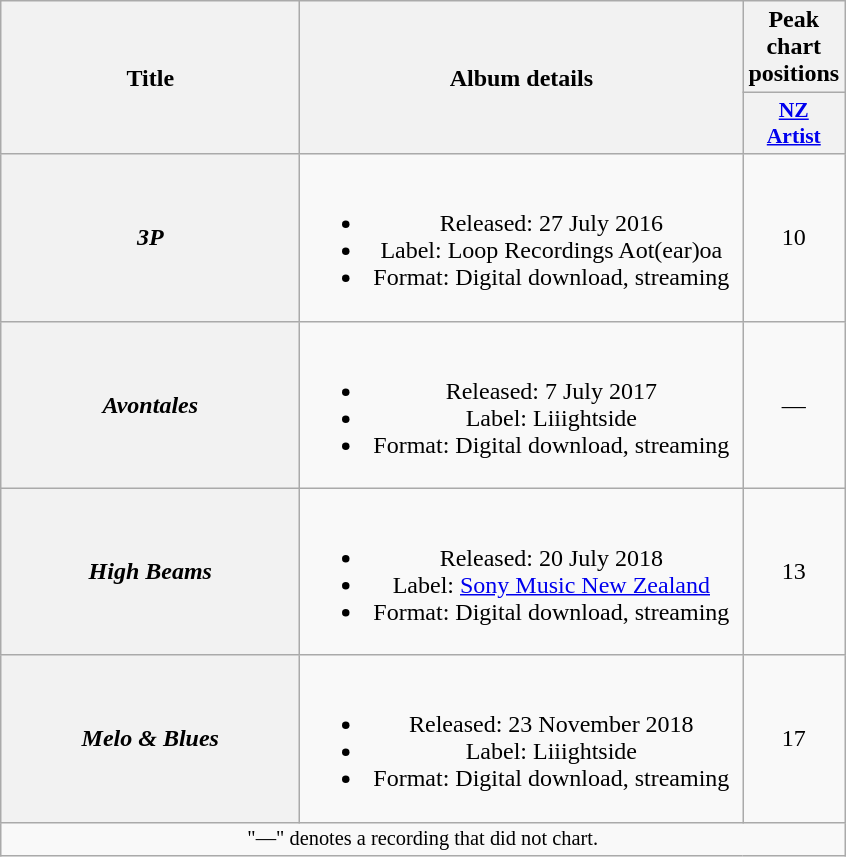<table class="wikitable plainrowheaders" style="text-align:center;">
<tr>
<th scope="col" rowspan="2" style="width:12em;">Title</th>
<th scope="col" rowspan="2" style="width:18em;">Album details</th>
<th scope="col" colspan="2">Peak chart positions</th>
</tr>
<tr>
<th scope="col" style="width:3em;font-size:90%;"><a href='#'>NZ<br>Artist</a><br></th>
</tr>
<tr>
<th scope="row"><em>3P</em><br></th>
<td><br><ul><li>Released: 27 July 2016</li><li>Label: Loop Recordings Aot(ear)oa</li><li>Format: Digital download, streaming</li></ul></td>
<td>10</td>
</tr>
<tr>
<th scope="row"><em>Avontales</em></th>
<td><br><ul><li>Released: 7 July 2017</li><li>Label: Liiightside</li><li>Format: Digital download, streaming</li></ul></td>
<td>—</td>
</tr>
<tr>
<th scope="row"><em>High Beams</em><br></th>
<td><br><ul><li>Released: 20 July 2018</li><li>Label: <a href='#'>Sony Music New Zealand</a></li><li>Format: Digital download, streaming</li></ul></td>
<td>13</td>
</tr>
<tr>
<th scope="row"><em>Melo & Blues</em></th>
<td><br><ul><li>Released: 23 November 2018</li><li>Label: Liiightside</li><li>Format: Digital download, streaming</li></ul></td>
<td>17</td>
</tr>
<tr>
<td colspan="8" style="font-size:85%;">"—" denotes a recording that did not chart.</td>
</tr>
</table>
